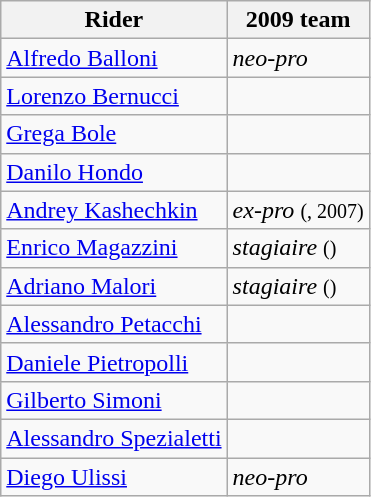<table class="wikitable">
<tr>
<th>Rider</th>
<th>2009 team</th>
</tr>
<tr>
<td><a href='#'>Alfredo Balloni</a></td>
<td><em>neo-pro</em></td>
</tr>
<tr>
<td><a href='#'>Lorenzo Bernucci</a></td>
<td></td>
</tr>
<tr>
<td><a href='#'>Grega Bole</a></td>
<td></td>
</tr>
<tr>
<td><a href='#'>Danilo Hondo</a></td>
<td></td>
</tr>
<tr>
<td><a href='#'>Andrey Kashechkin</a></td>
<td><em>ex-pro</em> <small>(, 2007)</small></td>
</tr>
<tr>
<td><a href='#'>Enrico Magazzini</a></td>
<td><em>stagiaire</em> <small>()</small></td>
</tr>
<tr>
<td><a href='#'>Adriano Malori</a></td>
<td><em>stagiaire</em> <small>()</small></td>
</tr>
<tr>
<td><a href='#'>Alessandro Petacchi</a></td>
<td></td>
</tr>
<tr>
<td><a href='#'>Daniele Pietropolli</a></td>
<td></td>
</tr>
<tr>
<td><a href='#'>Gilberto Simoni</a></td>
<td></td>
</tr>
<tr>
<td><a href='#'>Alessandro Spezialetti</a></td>
<td></td>
</tr>
<tr>
<td><a href='#'>Diego Ulissi</a></td>
<td><em>neo-pro</em></td>
</tr>
</table>
